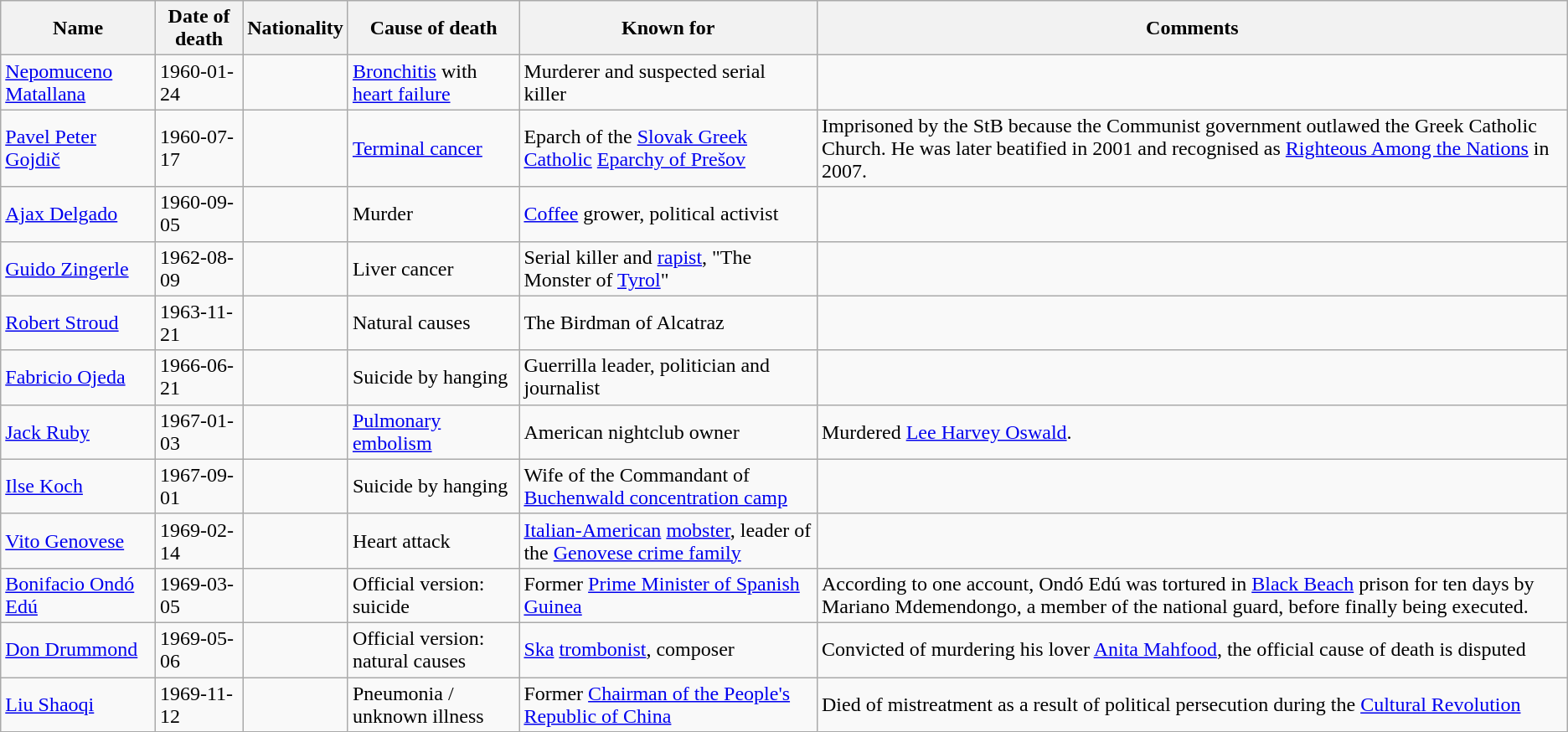<table class="wikitable sortable">
<tr>
<th>Name</th>
<th>Date of death</th>
<th>Nationality</th>
<th>Cause of death</th>
<th>Known for</th>
<th>Comments</th>
</tr>
<tr>
<td><a href='#'>Nepomuceno Matallana</a></td>
<td>1960-01-24</td>
<td></td>
<td><a href='#'>Bronchitis</a> with <a href='#'>heart failure</a></td>
<td>Murderer and suspected serial killer</td>
<td></td>
</tr>
<tr>
<td><a href='#'>Pavel Peter Gojdič</a></td>
<td>1960-07-17</td>
<td></td>
<td><a href='#'>Terminal cancer</a></td>
<td>Eparch of the <a href='#'>Slovak Greek Catholic</a> <a href='#'>Eparchy of Prešov</a></td>
<td>Imprisoned by the StB because the Communist government outlawed the Greek Catholic Church. He was later beatified in 2001 and recognised as <a href='#'>Righteous Among the Nations</a> in 2007.</td>
</tr>
<tr>
<td><a href='#'>Ajax Delgado</a></td>
<td>1960-09-05</td>
<td></td>
<td>Murder</td>
<td><a href='#'>Coffee</a> grower, political activist</td>
<td></td>
</tr>
<tr>
<td><a href='#'>Guido Zingerle</a></td>
<td>1962-08-09</td>
<td></td>
<td>Liver cancer</td>
<td>Serial killer and <a href='#'>rapist</a>, "The Monster of <a href='#'>Tyrol</a>"</td>
<td></td>
</tr>
<tr>
<td><a href='#'>Robert Stroud</a></td>
<td>1963-11-21</td>
<td></td>
<td>Natural causes</td>
<td>The Birdman of Alcatraz</td>
<td></td>
</tr>
<tr>
<td><a href='#'>Fabricio Ojeda</a></td>
<td>1966-06-21</td>
<td></td>
<td>Suicide by hanging</td>
<td>Guerrilla leader, politician and journalist</td>
<td></td>
</tr>
<tr>
<td><a href='#'>Jack Ruby</a></td>
<td>1967-01-03</td>
<td></td>
<td><a href='#'>Pulmonary embolism</a></td>
<td>American nightclub owner</td>
<td>Murdered <a href='#'>Lee Harvey Oswald</a>.</td>
</tr>
<tr>
<td><a href='#'>Ilse Koch</a></td>
<td>1967-09-01</td>
<td></td>
<td>Suicide by hanging</td>
<td>Wife of the Commandant of <a href='#'>Buchenwald concentration camp</a></td>
<td></td>
</tr>
<tr>
<td><a href='#'>Vito Genovese</a></td>
<td>1969-02-14</td>
<td><br></td>
<td>Heart attack</td>
<td><a href='#'>Italian-American</a> <a href='#'>mobster</a>, leader of the <a href='#'>Genovese crime family</a></td>
<td></td>
</tr>
<tr>
<td><a href='#'>Bonifacio Ondó Edú</a></td>
<td>1969-03-05</td>
<td></td>
<td>Official version: suicide</td>
<td>Former <a href='#'>Prime Minister of Spanish Guinea</a></td>
<td>According to one account, Ondó Edú was tortured in <a href='#'>Black Beach</a> prison for ten days by Mariano Mdemendongo, a member of the national guard, before finally being executed.</td>
</tr>
<tr>
<td><a href='#'>Don Drummond</a></td>
<td>1969-05-06</td>
<td></td>
<td>Official version: natural causes</td>
<td><a href='#'>Ska</a> <a href='#'>trombonist</a>, composer</td>
<td>Convicted of murdering his lover <a href='#'>Anita Mahfood</a>, the official cause of death is disputed</td>
</tr>
<tr>
<td><a href='#'>Liu Shaoqi</a></td>
<td>1969-11-12</td>
<td></td>
<td>Pneumonia / unknown illness</td>
<td>Former <a href='#'>Chairman of the People's Republic of China</a></td>
<td>Died of mistreatment as a result of political persecution during the <a href='#'>Cultural Revolution</a></td>
</tr>
</table>
